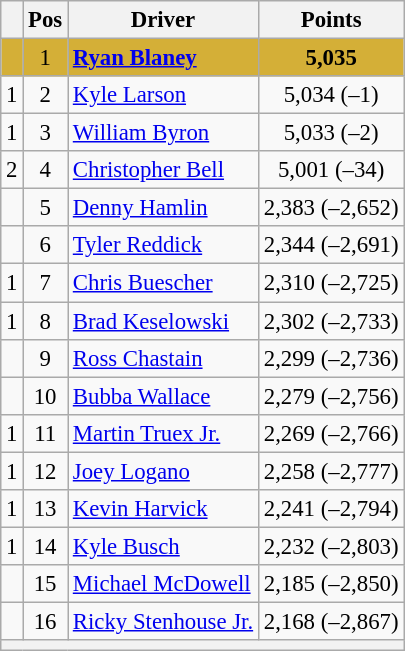<table class="wikitable" style="font-size: 95%;">
<tr>
<th></th>
<th>Pos</th>
<th>Driver</th>
<th>Points</th>
</tr>
<tr style="background:#D4AF37;">
<td align="left"></td>
<td style="text-align:center;">1</td>
<td><strong><a href='#'>Ryan Blaney</a></strong></td>
<td style="text-align:center;"><strong>5,035</strong></td>
</tr>
<tr>
<td align="left"> 1</td>
<td style="text-align:center;">2</td>
<td><a href='#'>Kyle Larson</a></td>
<td style="text-align:center;">5,034 (–1)</td>
</tr>
<tr>
<td align="left"> 1</td>
<td style="text-align:center;">3</td>
<td><a href='#'>William Byron</a></td>
<td style="text-align:center;">5,033 (–2)</td>
</tr>
<tr>
<td align="left"> 2</td>
<td style="text-align:center;">4</td>
<td><a href='#'>Christopher Bell</a></td>
<td style="text-align:center;">5,001 (–34)</td>
</tr>
<tr>
<td align="left"></td>
<td style="text-align:center;">5</td>
<td><a href='#'>Denny Hamlin</a></td>
<td style="text-align:center;">2,383 (–2,652)</td>
</tr>
<tr>
<td align="left"></td>
<td style="text-align:center;">6</td>
<td><a href='#'>Tyler Reddick</a></td>
<td style="text-align:center;">2,344 (–2,691)</td>
</tr>
<tr>
<td align="left"> 1</td>
<td style="text-align:center;">7</td>
<td><a href='#'>Chris Buescher</a></td>
<td style="text-align:center;">2,310 (–2,725)</td>
</tr>
<tr>
<td align="left"> 1</td>
<td style="text-align:center;">8</td>
<td><a href='#'>Brad Keselowski</a></td>
<td style="text-align:center;">2,302 (–2,733)</td>
</tr>
<tr>
<td align="left"></td>
<td style="text-align:center;">9</td>
<td><a href='#'>Ross Chastain</a></td>
<td style="text-align:center;">2,299 (–2,736)</td>
</tr>
<tr>
<td align="left"></td>
<td style="text-align:center;">10</td>
<td><a href='#'>Bubba Wallace</a></td>
<td style="text-align:center;">2,279 (–2,756)</td>
</tr>
<tr>
<td align="left"> 1</td>
<td style="text-align:center;">11</td>
<td><a href='#'>Martin Truex Jr.</a></td>
<td style="text-align:center;">2,269 (–2,766)</td>
</tr>
<tr>
<td align="left"> 1</td>
<td style="text-align:center;">12</td>
<td><a href='#'>Joey Logano</a></td>
<td style="text-align:center;">2,258 (–2,777)</td>
</tr>
<tr>
<td align="left"> 1</td>
<td style="text-align:center;">13</td>
<td><a href='#'>Kevin Harvick</a></td>
<td style="text-align:center;">2,241 (–2,794)</td>
</tr>
<tr>
<td align="left"> 1</td>
<td style="text-align:center;">14</td>
<td><a href='#'>Kyle Busch</a></td>
<td style="text-align:center;">2,232 (–2,803)</td>
</tr>
<tr>
<td align="left"></td>
<td style="text-align:center;">15</td>
<td><a href='#'>Michael McDowell</a></td>
<td style="text-align:center;">2,185 (–2,850)</td>
</tr>
<tr>
<td align="left"></td>
<td style="text-align:center;">16</td>
<td><a href='#'>Ricky Stenhouse Jr.</a></td>
<td style="text-align:center;">2,168 (–2,867)</td>
</tr>
<tr class="sortbottom">
<th colspan="9"></th>
</tr>
</table>
